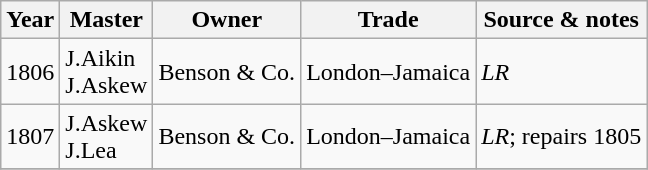<table class=" wikitable">
<tr>
<th>Year</th>
<th>Master</th>
<th>Owner</th>
<th>Trade</th>
<th>Source & notes</th>
</tr>
<tr>
<td>1806</td>
<td>J.Aikin<br>J.Askew</td>
<td>Benson & Co.</td>
<td>London–Jamaica</td>
<td><em>LR</em></td>
</tr>
<tr>
<td>1807</td>
<td>J.Askew<br>J.Lea</td>
<td>Benson & Co.</td>
<td>London–Jamaica</td>
<td><em>LR</em>; repairs 1805</td>
</tr>
<tr>
</tr>
</table>
